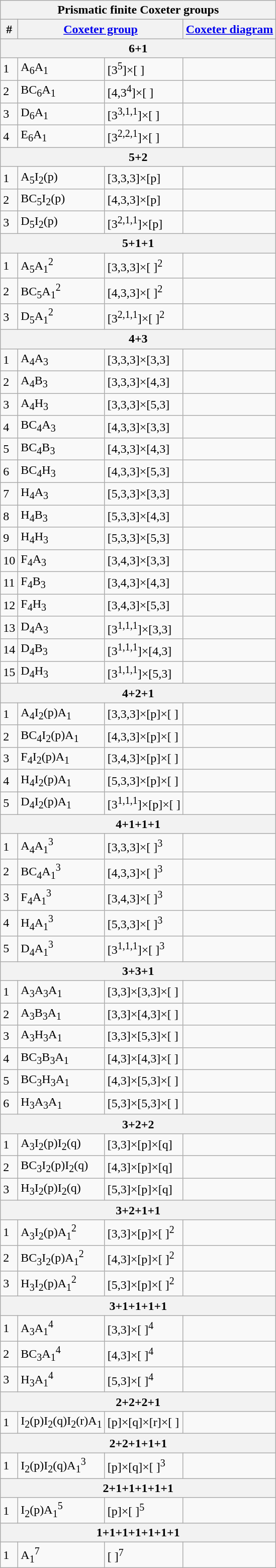<table class="wikitable collapsed collapsible">
<tr>
<th colspan=12>Prismatic finite Coxeter groups</th>
</tr>
<tr>
<th>#</th>
<th colspan=2><a href='#'>Coxeter group</a></th>
<th><a href='#'>Coxeter diagram</a></th>
</tr>
<tr>
<th colspan=4>6+1</th>
</tr>
<tr>
<td>1</td>
<td>A<sub>6</sub>A<sub>1</sub></td>
<td>[3<sup>5</sup>]×[ ]</td>
<td></td>
</tr>
<tr>
<td>2</td>
<td>BC<sub>6</sub>A<sub>1</sub></td>
<td>[4,3<sup>4</sup>]×[ ]</td>
<td></td>
</tr>
<tr>
<td>3</td>
<td>D<sub>6</sub>A<sub>1</sub></td>
<td>[3<sup>3,1,1</sup>]×[ ]</td>
<td></td>
</tr>
<tr>
<td>4</td>
<td>E<sub>6</sub>A<sub>1</sub></td>
<td>[3<sup>2,2,1</sup>]×[ ]</td>
<td></td>
</tr>
<tr>
<th colspan=4>5+2</th>
</tr>
<tr>
<td>1</td>
<td>A<sub>5</sub>I<sub>2</sub>(p)</td>
<td>[3,3,3]×[p]</td>
<td></td>
</tr>
<tr>
<td>2</td>
<td>BC<sub>5</sub>I<sub>2</sub>(p)</td>
<td>[4,3,3]×[p]</td>
<td></td>
</tr>
<tr>
<td>3</td>
<td>D<sub>5</sub>I<sub>2</sub>(p)</td>
<td>[3<sup>2,1,1</sup>]×[p]</td>
<td></td>
</tr>
<tr>
<th colspan=4>5+1+1</th>
</tr>
<tr>
<td>1</td>
<td>A<sub>5</sub>A<sub>1</sub><sup>2</sup></td>
<td>[3,3,3]×[ ]<sup>2</sup></td>
<td></td>
</tr>
<tr>
<td>2</td>
<td>BC<sub>5</sub>A<sub>1</sub><sup>2</sup></td>
<td>[4,3,3]×[ ]<sup>2</sup></td>
<td></td>
</tr>
<tr>
<td>3</td>
<td>D<sub>5</sub>A<sub>1</sub><sup>2</sup></td>
<td>[3<sup>2,1,1</sup>]×[ ]<sup>2</sup></td>
<td></td>
</tr>
<tr>
<th colspan=4>4+3</th>
</tr>
<tr>
<td>1</td>
<td>A<sub>4</sub>A<sub>3</sub></td>
<td>[3,3,3]×[3,3]</td>
<td></td>
</tr>
<tr>
<td>2</td>
<td>A<sub>4</sub>B<sub>3</sub></td>
<td>[3,3,3]×[4,3]</td>
<td></td>
</tr>
<tr>
<td>3</td>
<td>A<sub>4</sub>H<sub>3</sub></td>
<td>[3,3,3]×[5,3]</td>
<td></td>
</tr>
<tr>
<td>4</td>
<td>BC<sub>4</sub>A<sub>3</sub></td>
<td>[4,3,3]×[3,3]</td>
<td></td>
</tr>
<tr>
<td>5</td>
<td>BC<sub>4</sub>B<sub>3</sub></td>
<td>[4,3,3]×[4,3]</td>
<td></td>
</tr>
<tr>
<td>6</td>
<td>BC<sub>4</sub>H<sub>3</sub></td>
<td>[4,3,3]×[5,3]</td>
<td></td>
</tr>
<tr>
<td>7</td>
<td>H<sub>4</sub>A<sub>3</sub></td>
<td>[5,3,3]×[3,3]</td>
<td></td>
</tr>
<tr>
<td>8</td>
<td>H<sub>4</sub>B<sub>3</sub></td>
<td>[5,3,3]×[4,3]</td>
<td></td>
</tr>
<tr>
<td>9</td>
<td>H<sub>4</sub>H<sub>3</sub></td>
<td>[5,3,3]×[5,3]</td>
<td></td>
</tr>
<tr>
<td>10</td>
<td>F<sub>4</sub>A<sub>3</sub></td>
<td>[3,4,3]×[3,3]</td>
<td></td>
</tr>
<tr>
<td>11</td>
<td>F<sub>4</sub>B<sub>3</sub></td>
<td>[3,4,3]×[4,3]</td>
<td></td>
</tr>
<tr>
<td>12</td>
<td>F<sub>4</sub>H<sub>3</sub></td>
<td>[3,4,3]×[5,3]</td>
<td></td>
</tr>
<tr>
<td>13</td>
<td>D<sub>4</sub>A<sub>3</sub></td>
<td>[3<sup>1,1,1</sup>]×[3,3]</td>
<td></td>
</tr>
<tr>
<td>14</td>
<td>D<sub>4</sub>B<sub>3</sub></td>
<td>[3<sup>1,1,1</sup>]×[4,3]</td>
<td></td>
</tr>
<tr>
<td>15</td>
<td>D<sub>4</sub>H<sub>3</sub></td>
<td>[3<sup>1,1,1</sup>]×[5,3]</td>
<td></td>
</tr>
<tr>
<th colspan=4>4+2+1</th>
</tr>
<tr>
<td>1</td>
<td>A<sub>4</sub>I<sub>2</sub>(p)A<sub>1</sub></td>
<td>[3,3,3]×[p]×[ ]</td>
<td></td>
</tr>
<tr>
<td>2</td>
<td>BC<sub>4</sub>I<sub>2</sub>(p)A<sub>1</sub></td>
<td>[4,3,3]×[p]×[ ]</td>
<td></td>
</tr>
<tr>
<td>3</td>
<td>F<sub>4</sub>I<sub>2</sub>(p)A<sub>1</sub></td>
<td>[3,4,3]×[p]×[ ]</td>
<td></td>
</tr>
<tr>
<td>4</td>
<td>H<sub>4</sub>I<sub>2</sub>(p)A<sub>1</sub></td>
<td>[5,3,3]×[p]×[ ]</td>
<td></td>
</tr>
<tr>
<td>5</td>
<td>D<sub>4</sub>I<sub>2</sub>(p)A<sub>1</sub></td>
<td>[3<sup>1,1,1</sup>]×[p]×[ ]</td>
<td></td>
</tr>
<tr>
<th colspan=4>4+1+1+1</th>
</tr>
<tr>
<td>1</td>
<td>A<sub>4</sub>A<sub>1</sub><sup>3</sup></td>
<td>[3,3,3]×[ ]<sup>3</sup></td>
<td></td>
</tr>
<tr>
<td>2</td>
<td>BC<sub>4</sub>A<sub>1</sub><sup>3</sup></td>
<td>[4,3,3]×[ ]<sup>3</sup></td>
<td></td>
</tr>
<tr>
<td>3</td>
<td>F<sub>4</sub>A<sub>1</sub><sup>3</sup></td>
<td>[3,4,3]×[ ]<sup>3</sup></td>
<td></td>
</tr>
<tr>
<td>4</td>
<td>H<sub>4</sub>A<sub>1</sub><sup>3</sup></td>
<td>[5,3,3]×[ ]<sup>3</sup></td>
<td></td>
</tr>
<tr>
<td>5</td>
<td>D<sub>4</sub>A<sub>1</sub><sup>3</sup></td>
<td>[3<sup>1,1,1</sup>]×[ ]<sup>3</sup></td>
<td></td>
</tr>
<tr>
<th colspan=4>3+3+1</th>
</tr>
<tr>
<td>1</td>
<td>A<sub>3</sub>A<sub>3</sub>A<sub>1</sub></td>
<td>[3,3]×[3,3]×[ ]</td>
<td></td>
</tr>
<tr>
<td>2</td>
<td>A<sub>3</sub>B<sub>3</sub>A<sub>1</sub></td>
<td>[3,3]×[4,3]×[ ]</td>
<td></td>
</tr>
<tr>
<td>3</td>
<td>A<sub>3</sub>H<sub>3</sub>A<sub>1</sub></td>
<td>[3,3]×[5,3]×[ ]</td>
<td></td>
</tr>
<tr>
<td>4</td>
<td>BC<sub>3</sub>B<sub>3</sub>A<sub>1</sub></td>
<td>[4,3]×[4,3]×[ ]</td>
<td></td>
</tr>
<tr>
<td>5</td>
<td>BC<sub>3</sub>H<sub>3</sub>A<sub>1</sub></td>
<td>[4,3]×[5,3]×[ ]</td>
<td></td>
</tr>
<tr>
<td>6</td>
<td>H<sub>3</sub>A<sub>3</sub>A<sub>1</sub></td>
<td>[5,3]×[5,3]×[ ]</td>
<td></td>
</tr>
<tr>
<th colspan=4>3+2+2</th>
</tr>
<tr>
<td>1</td>
<td>A<sub>3</sub>I<sub>2</sub>(p)I<sub>2</sub>(q)</td>
<td>[3,3]×[p]×[q]</td>
<td></td>
</tr>
<tr>
<td>2</td>
<td>BC<sub>3</sub>I<sub>2</sub>(p)I<sub>2</sub>(q)</td>
<td>[4,3]×[p]×[q]</td>
<td></td>
</tr>
<tr>
<td>3</td>
<td>H<sub>3</sub>I<sub>2</sub>(p)I<sub>2</sub>(q)</td>
<td>[5,3]×[p]×[q]</td>
<td></td>
</tr>
<tr>
<th colspan=4>3+2+1+1</th>
</tr>
<tr>
<td>1</td>
<td>A<sub>3</sub>I<sub>2</sub>(p)A<sub>1</sub><sup>2</sup></td>
<td>[3,3]×[p]×[ ]<sup>2</sup></td>
<td></td>
</tr>
<tr>
<td>2</td>
<td>BC<sub>3</sub>I<sub>2</sub>(p)A<sub>1</sub><sup>2</sup></td>
<td>[4,3]×[p]×[ ]<sup>2</sup></td>
<td></td>
</tr>
<tr>
<td>3</td>
<td>H<sub>3</sub>I<sub>2</sub>(p)A<sub>1</sub><sup>2</sup></td>
<td>[5,3]×[p]×[ ]<sup>2</sup></td>
<td></td>
</tr>
<tr>
<th colspan=4>3+1+1+1+1</th>
</tr>
<tr>
<td>1</td>
<td>A<sub>3</sub>A<sub>1</sub><sup>4</sup></td>
<td>[3,3]×[ ]<sup>4</sup></td>
<td></td>
</tr>
<tr>
<td>2</td>
<td>BC<sub>3</sub>A<sub>1</sub><sup>4</sup></td>
<td>[4,3]×[ ]<sup>4</sup></td>
<td></td>
</tr>
<tr>
<td>3</td>
<td>H<sub>3</sub>A<sub>1</sub><sup>4</sup></td>
<td>[5,3]×[ ]<sup>4</sup></td>
<td></td>
</tr>
<tr>
<th colspan=4>2+2+2+1</th>
</tr>
<tr>
<td>1</td>
<td>I<sub>2</sub>(p)I<sub>2</sub>(q)I<sub>2</sub>(r)A<sub>1</sub></td>
<td>[p]×[q]×[r]×[ ]</td>
<td></td>
</tr>
<tr>
<th colspan=4>2+2+1+1+1</th>
</tr>
<tr>
<td>1</td>
<td>I<sub>2</sub>(p)I<sub>2</sub>(q)A<sub>1</sub><sup>3</sup></td>
<td>[p]×[q]×[ ]<sup>3</sup></td>
<td></td>
</tr>
<tr>
<th colspan=4>2+1+1+1+1+1</th>
</tr>
<tr>
<td>1</td>
<td>I<sub>2</sub>(p)A<sub>1</sub><sup>5</sup></td>
<td>[p]×[ ]<sup>5</sup></td>
<td></td>
</tr>
<tr>
<th colspan=4>1+1+1+1+1+1+1</th>
</tr>
<tr>
<td>1</td>
<td>A<sub>1</sub><sup>7</sup></td>
<td>[ ]<sup>7</sup></td>
<td></td>
</tr>
</table>
